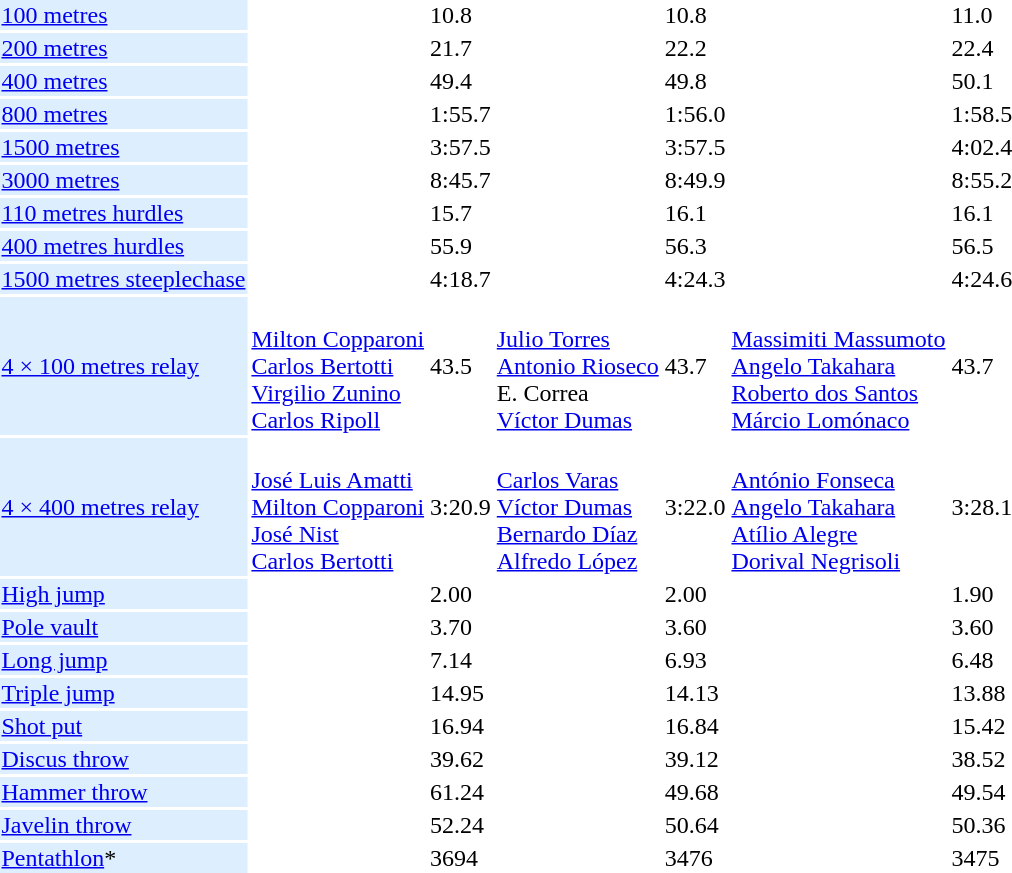<table>
<tr>
<td bgcolor = DDEEFF><a href='#'>100 metres</a></td>
<td></td>
<td>10.8</td>
<td></td>
<td>10.8</td>
<td></td>
<td>11.0</td>
</tr>
<tr>
<td bgcolor = DDEEFF><a href='#'>200 metres</a></td>
<td></td>
<td>21.7</td>
<td></td>
<td>22.2</td>
<td></td>
<td>22.4</td>
</tr>
<tr>
<td bgcolor = DDEEFF><a href='#'>400 metres</a></td>
<td></td>
<td>49.4</td>
<td></td>
<td>49.8</td>
<td></td>
<td>50.1</td>
</tr>
<tr>
<td bgcolor = DDEEFF><a href='#'>800 metres</a></td>
<td></td>
<td>1:55.7</td>
<td></td>
<td>1:56.0</td>
<td></td>
<td>1:58.5</td>
</tr>
<tr>
<td bgcolor = DDEEFF><a href='#'>1500 metres</a></td>
<td></td>
<td>3:57.5</td>
<td></td>
<td>3:57.5</td>
<td></td>
<td>4:02.4</td>
</tr>
<tr>
<td bgcolor = DDEEFF><a href='#'>3000 metres</a></td>
<td></td>
<td>8:45.7</td>
<td></td>
<td>8:49.9</td>
<td></td>
<td>8:55.2</td>
</tr>
<tr>
<td bgcolor = DDEEFF><a href='#'>110 metres hurdles</a></td>
<td></td>
<td>15.7</td>
<td></td>
<td>16.1</td>
<td></td>
<td>16.1</td>
</tr>
<tr>
<td bgcolor = DDEEFF><a href='#'>400 metres hurdles</a></td>
<td></td>
<td>55.9</td>
<td></td>
<td>56.3</td>
<td></td>
<td>56.5</td>
</tr>
<tr>
<td bgcolor = DDEEFF><a href='#'>1500 metres steeplechase</a></td>
<td></td>
<td>4:18.7</td>
<td></td>
<td>4:24.3</td>
<td></td>
<td>4:24.6</td>
</tr>
<tr>
<td bgcolor = DDEEFF><a href='#'>4 × 100 metres relay</a></td>
<td><br><a href='#'>Milton Copparoni</a><br><a href='#'>Carlos Bertotti</a><br><a href='#'>Virgilio Zunino</a><br><a href='#'>Carlos Ripoll</a></td>
<td>43.5</td>
<td><br><a href='#'>Julio Torres</a><br><a href='#'>Antonio Rioseco</a><br>E. Correa<br><a href='#'>Víctor Dumas</a></td>
<td>43.7</td>
<td><br><a href='#'>Massimiti Massumoto</a><br><a href='#'>Angelo Takahara</a><br><a href='#'>Roberto dos Santos</a><br><a href='#'>Márcio Lomónaco</a></td>
<td>43.7</td>
</tr>
<tr>
<td bgcolor = DDEEFF><a href='#'>4 × 400 metres relay</a></td>
<td><br><a href='#'>José Luis Amatti</a><br><a href='#'>Milton Copparoni</a><br><a href='#'>José Nist</a><br><a href='#'>Carlos Bertotti</a></td>
<td>3:20.9</td>
<td><br><a href='#'>Carlos Varas</a><br><a href='#'>Víctor Dumas</a><br><a href='#'>Bernardo Díaz</a><br><a href='#'>Alfredo López</a></td>
<td>3:22.0</td>
<td><br><a href='#'>António Fonseca</a><br><a href='#'>Angelo Takahara</a><br><a href='#'>Atílio Alegre</a><br><a href='#'>Dorival Negrisoli</a></td>
<td>3:28.1</td>
</tr>
<tr>
<td bgcolor = DDEEFF><a href='#'>High jump</a></td>
<td></td>
<td>2.00</td>
<td></td>
<td>2.00</td>
<td></td>
<td>1.90</td>
</tr>
<tr>
<td bgcolor = DDEEFF><a href='#'>Pole vault</a></td>
<td></td>
<td>3.70</td>
<td></td>
<td>3.60</td>
<td></td>
<td>3.60</td>
</tr>
<tr>
<td bgcolor = DDEEFF><a href='#'>Long jump</a></td>
<td></td>
<td>7.14</td>
<td></td>
<td>6.93</td>
<td></td>
<td>6.48</td>
</tr>
<tr>
<td bgcolor = DDEEFF><a href='#'>Triple jump</a></td>
<td></td>
<td>14.95</td>
<td></td>
<td>14.13</td>
<td></td>
<td>13.88</td>
</tr>
<tr>
<td bgcolor = DDEEFF><a href='#'>Shot put</a></td>
<td></td>
<td>16.94</td>
<td></td>
<td>16.84</td>
<td></td>
<td>15.42</td>
</tr>
<tr>
<td bgcolor = DDEEFF><a href='#'>Discus throw</a></td>
<td></td>
<td>39.62</td>
<td></td>
<td>39.12</td>
<td></td>
<td>38.52</td>
</tr>
<tr>
<td bgcolor = DDEEFF><a href='#'>Hammer throw</a></td>
<td></td>
<td>61.24</td>
<td></td>
<td>49.68</td>
<td></td>
<td>49.54</td>
</tr>
<tr>
<td bgcolor = DDEEFF><a href='#'>Javelin throw</a></td>
<td></td>
<td>52.24</td>
<td></td>
<td>50.64</td>
<td></td>
<td>50.36</td>
</tr>
<tr>
<td bgcolor = DDEEFF><a href='#'>Pentathlon</a>*</td>
<td></td>
<td>3694</td>
<td></td>
<td>3476</td>
<td></td>
<td>3475</td>
</tr>
</table>
